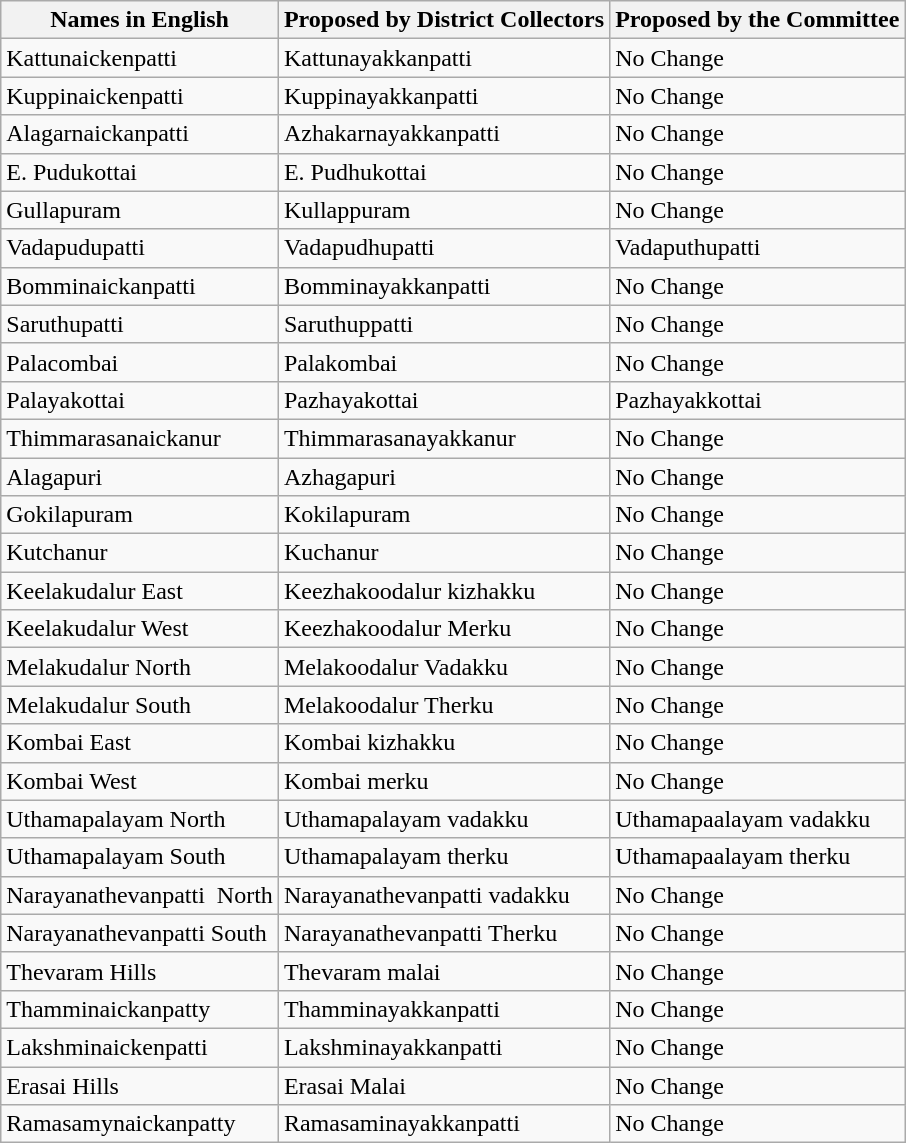<table class="wikitable">
<tr>
<th>Names in English</th>
<th>Proposed by District Collectors</th>
<th>Proposed by the Committee</th>
</tr>
<tr>
<td>Kattunaickenpatti</td>
<td>Kattunayakkanpatti</td>
<td>No Change</td>
</tr>
<tr>
<td>Kuppinaickenpatti</td>
<td>Kuppinayakkanpatti</td>
<td>No Change</td>
</tr>
<tr>
<td>Alagarnaickanpatti</td>
<td>Azhakarnayakkanpatti</td>
<td>No Change</td>
</tr>
<tr>
<td>E.  Pudukottai</td>
<td>E. Pudhukottai</td>
<td>No Change</td>
</tr>
<tr>
<td>Gullapuram</td>
<td>Kullappuram</td>
<td>No Change</td>
</tr>
<tr>
<td>Vadapudupatti</td>
<td>Vadapudhupatti</td>
<td>Vadaputhupatti</td>
</tr>
<tr>
<td>Bomminaickanpatti</td>
<td>Bomminayakkanpatti</td>
<td>No Change</td>
</tr>
<tr>
<td>Saruthupatti</td>
<td>Saruthuppatti</td>
<td>No Change</td>
</tr>
<tr>
<td>Palacombai</td>
<td>Palakombai</td>
<td>No Change</td>
</tr>
<tr>
<td>Palayakottai</td>
<td>Pazhayakottai</td>
<td>Pazhayakkottai</td>
</tr>
<tr>
<td>Thimmarasanaickanur</td>
<td>Thimmarasanayakkanur</td>
<td>No Change</td>
</tr>
<tr>
<td>Alagapuri</td>
<td>Azhagapuri</td>
<td>No Change</td>
</tr>
<tr>
<td>Gokilapuram</td>
<td>Kokilapuram</td>
<td>No Change</td>
</tr>
<tr>
<td>Kutchanur</td>
<td>Kuchanur</td>
<td>No Change</td>
</tr>
<tr>
<td>Keelakudalur  East</td>
<td>Keezhakoodalur kizhakku</td>
<td>No Change</td>
</tr>
<tr>
<td>Keelakudalur  West</td>
<td>Keezhakoodalur Merku</td>
<td>No Change</td>
</tr>
<tr>
<td>Melakudalur  North</td>
<td>Melakoodalur  Vadakku</td>
<td>No Change</td>
</tr>
<tr>
<td>Melakudalur  South</td>
<td>Melakoodalur Therku</td>
<td>No Change</td>
</tr>
<tr>
<td>Kombai  East</td>
<td>Kombai kizhakku</td>
<td>No Change</td>
</tr>
<tr>
<td>Kombai  West</td>
<td>Kombai merku</td>
<td>No Change</td>
</tr>
<tr>
<td>Uthamapalayam  North</td>
<td>Uthamapalayam vadakku</td>
<td>Uthamapaalayam vadakku</td>
</tr>
<tr>
<td>Uthamapalayam  South</td>
<td>Uthamapalayam therku</td>
<td>Uthamapaalayam therku</td>
</tr>
<tr>
<td>Narayanathevanpatti  North</td>
<td>Narayanathevanpatti vadakku</td>
<td>No Change</td>
</tr>
<tr>
<td>Narayanathevanpatti  South</td>
<td>Narayanathevanpatti Therku</td>
<td>No Change</td>
</tr>
<tr>
<td>Thevaram  Hills</td>
<td>Thevaram malai</td>
<td>No Change</td>
</tr>
<tr>
<td>Thamminaickanpatty</td>
<td>Thamminayakkanpatti</td>
<td>No Change</td>
</tr>
<tr>
<td>Lakshminaickenpatti</td>
<td>Lakshminayakkanpatti</td>
<td>No Change</td>
</tr>
<tr>
<td>Erasai  Hills</td>
<td>Erasai Malai</td>
<td>No Change</td>
</tr>
<tr>
<td>Ramasamynaickanpatty</td>
<td>Ramasaminayakkanpatti</td>
<td>No Change</td>
</tr>
</table>
